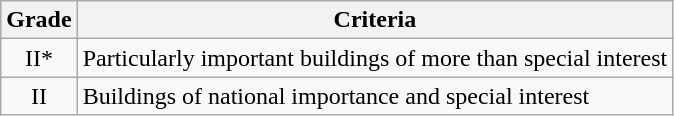<table class="wikitable">
<tr>
<th>Grade</th>
<th>Criteria</th>
</tr>
<tr>
<td align="center" >II*</td>
<td>Particularly important buildings of more than special interest</td>
</tr>
<tr>
<td align="center" >II</td>
<td>Buildings of national importance and special interest</td>
</tr>
</table>
